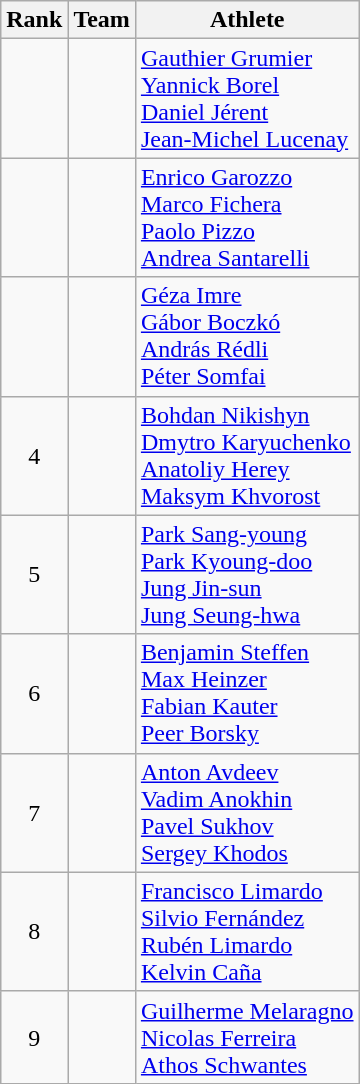<table class="wikitable sortable" style="text-align:center">
<tr>
<th>Rank</th>
<th>Team</th>
<th class="unsortable">Athlete</th>
</tr>
<tr>
<td></td>
<td align="left"></td>
<td align="left"><a href='#'>Gauthier Grumier</a><br><a href='#'>Yannick Borel</a><br><a href='#'>Daniel Jérent</a><br><a href='#'>Jean-Michel Lucenay</a></td>
</tr>
<tr>
<td></td>
<td align="left"></td>
<td align="left"><a href='#'>Enrico Garozzo</a><br><a href='#'>Marco Fichera</a><br><a href='#'>Paolo Pizzo</a><br><a href='#'>Andrea Santarelli</a></td>
</tr>
<tr>
<td></td>
<td align="left"></td>
<td align="left"><a href='#'>Géza Imre</a><br><a href='#'>Gábor Boczkó</a><br><a href='#'>András Rédli</a><br><a href='#'>Péter Somfai</a></td>
</tr>
<tr>
<td>4</td>
<td align="left"></td>
<td align="left"><a href='#'>Bohdan Nikishyn</a><br><a href='#'>Dmytro Karyuchenko</a><br><a href='#'>Anatoliy Herey</a><br><a href='#'>Maksym Khvorost</a></td>
</tr>
<tr>
<td>5</td>
<td align="left"></td>
<td align="left"><a href='#'>Park Sang-young</a><br><a href='#'>Park Kyoung-doo</a><br><a href='#'>Jung Jin-sun</a><br><a href='#'>Jung Seung-hwa</a></td>
</tr>
<tr>
<td>6</td>
<td align="left"></td>
<td align="left"><a href='#'>Benjamin Steffen</a><br><a href='#'>Max Heinzer</a><br><a href='#'>Fabian Kauter</a><br><a href='#'>Peer Borsky</a></td>
</tr>
<tr>
<td>7</td>
<td align="left"></td>
<td align="left"><a href='#'>Anton Avdeev</a><br><a href='#'>Vadim Anokhin</a><br><a href='#'>Pavel Sukhov</a><br><a href='#'>Sergey Khodos</a></td>
</tr>
<tr>
<td>8</td>
<td align="left"></td>
<td align="left"><a href='#'>Francisco Limardo</a><br><a href='#'>Silvio Fernández</a><br><a href='#'>Rubén Limardo</a><br><a href='#'>Kelvin Caña</a></td>
</tr>
<tr>
<td>9</td>
<td align="left"></td>
<td align="left"><a href='#'>Guilherme Melaragno</a><br><a href='#'>Nicolas Ferreira</a><br><a href='#'>Athos Schwantes</a></td>
</tr>
</table>
